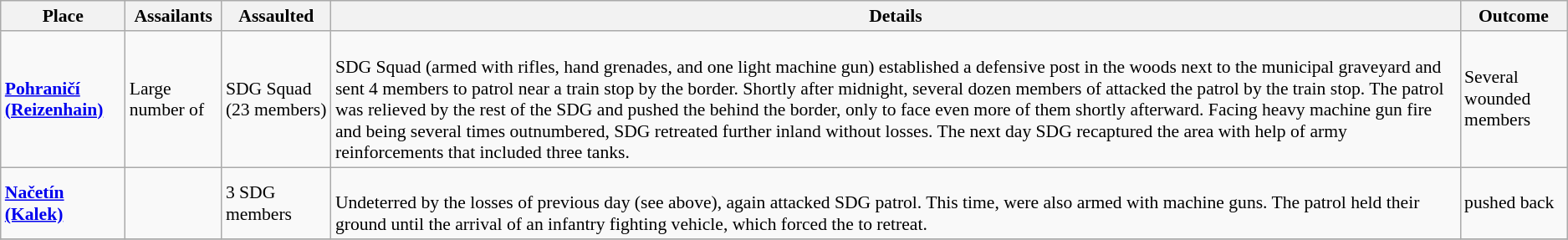<table class="wikitable sortable" style="font-size:90%;">
<tr>
<th>Place</th>
<th>Assailants</th>
<th>Assaulted</th>
<th>Details</th>
<th>Outcome</th>
</tr>
<tr>
<td><strong><a href='#'>Pohraničí (Reizenhain)</a></strong></td>
<td>Large number of </td>
<td>SDG Squad (23 members)</td>
<td><br>SDG Squad (armed with rifles, hand grenades, and one light machine gun) established a defensive post in the woods next to the municipal graveyard and sent 4 members to patrol near a train stop by the border. Shortly after midnight, several dozen members of  attacked the patrol by the train stop. The patrol was relieved by the rest of the SDG and pushed the  behind the border, only to face even more of them shortly afterward. Facing heavy machine gun fire and being several times outnumbered, SDG retreated further inland without losses. The next day SDG recaptured the area with help of army reinforcements that included three tanks.</td>
<td>Several wounded  members</td>
</tr>
<tr>
<td><strong><a href='#'>Načetín (Kalek)</a></strong></td>
<td></td>
<td>3 SDG members</td>
<td><br>Undeterred by the losses of previous day (see above),  again attacked SDG patrol. This time,  were also armed with machine guns. The patrol held their ground until the arrival of an infantry fighting vehicle, which forced the  to retreat.</td>
<td> pushed back</td>
</tr>
<tr>
</tr>
</table>
